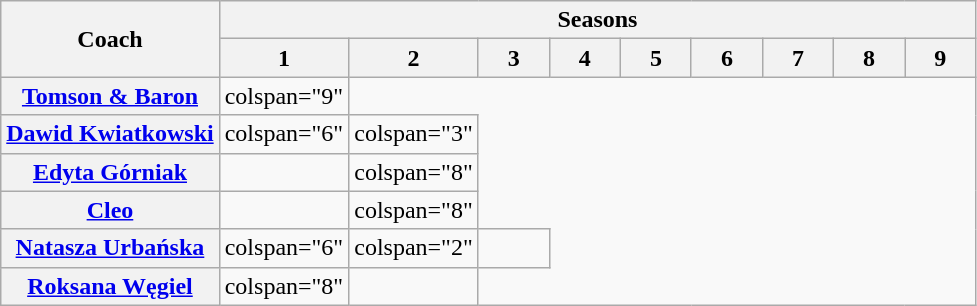<table class="wikitable">
<tr>
<th rowspan="2">Coach</th>
<th colspan="9">Seasons</th>
</tr>
<tr>
<th width="40">1</th>
<th width="40">2</th>
<th width="40">3</th>
<th width="40">4</th>
<th width="40">5</th>
<th width="40">6</th>
<th width="40">7</th>
<th width="40">8</th>
<th width="40">9</th>
</tr>
<tr>
<th scope="row"><a href='#'>Tomson & Baron</a></th>
<td>colspan="9" </td>
</tr>
<tr>
<th scope="row"><a href='#'>Dawid Kwiatkowski</a></th>
<td>colspan="6" </td>
<td>colspan="3" </td>
</tr>
<tr>
<th scope="row"><a href='#'>Edyta Górniak</a></th>
<td></td>
<td>colspan="8" </td>
</tr>
<tr>
<th scope="row"><a href='#'>Cleo</a></th>
<td></td>
<td>colspan="8" </td>
</tr>
<tr>
<th scope="row"><a href='#'>Natasza Urbańska</a></th>
<td>colspan="6" </td>
<td>colspan="2" </td>
<td></td>
</tr>
<tr>
<th scope="row"><a href='#'>Roksana Węgiel</a></th>
<td>colspan="8" </td>
<td></td>
</tr>
</table>
